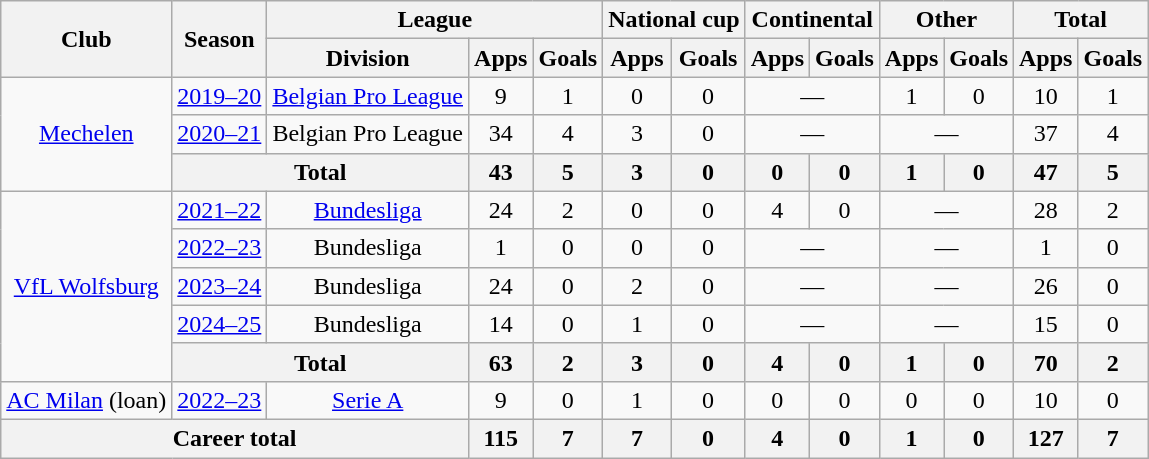<table class="wikitable" style="text-align: center;">
<tr>
<th rowspan="2">Club</th>
<th rowspan="2">Season</th>
<th colspan="3">League</th>
<th colspan="2">National cup</th>
<th colspan="2">Continental</th>
<th colspan="2">Other</th>
<th colspan="2">Total</th>
</tr>
<tr>
<th>Division</th>
<th>Apps</th>
<th>Goals</th>
<th>Apps</th>
<th>Goals</th>
<th>Apps</th>
<th>Goals</th>
<th>Apps</th>
<th>Goals</th>
<th>Apps</th>
<th>Goals</th>
</tr>
<tr>
<td rowspan="3"><a href='#'>Mechelen</a></td>
<td><a href='#'>2019–20</a></td>
<td><a href='#'>Belgian Pro League</a></td>
<td>9</td>
<td>1</td>
<td>0</td>
<td>0</td>
<td colspan="2">—</td>
<td>1</td>
<td>0</td>
<td>10</td>
<td>1</td>
</tr>
<tr>
<td><a href='#'>2020–21</a></td>
<td>Belgian Pro League</td>
<td>34</td>
<td>4</td>
<td>3</td>
<td>0</td>
<td colspan="2">—</td>
<td colspan="2">—</td>
<td>37</td>
<td>4</td>
</tr>
<tr>
<th colspan="2">Total</th>
<th>43</th>
<th>5</th>
<th>3</th>
<th>0</th>
<th>0</th>
<th>0</th>
<th>1</th>
<th>0</th>
<th>47</th>
<th>5</th>
</tr>
<tr>
<td rowspan="5"><a href='#'>VfL Wolfsburg</a></td>
<td><a href='#'>2021–22</a></td>
<td><a href='#'>Bundesliga</a></td>
<td>24</td>
<td>2</td>
<td>0</td>
<td>0</td>
<td>4</td>
<td>0</td>
<td colspan="2">—</td>
<td>28</td>
<td>2</td>
</tr>
<tr>
<td><a href='#'>2022–23</a></td>
<td>Bundesliga</td>
<td>1</td>
<td>0</td>
<td>0</td>
<td>0</td>
<td colspan="2">—</td>
<td colspan="2">—</td>
<td>1</td>
<td>0</td>
</tr>
<tr>
<td><a href='#'>2023–24</a></td>
<td>Bundesliga</td>
<td>24</td>
<td>0</td>
<td>2</td>
<td>0</td>
<td colspan="2">—</td>
<td colspan="2">—</td>
<td>26</td>
<td>0</td>
</tr>
<tr>
<td><a href='#'>2024–25</a></td>
<td>Bundesliga</td>
<td>14</td>
<td>0</td>
<td>1</td>
<td>0</td>
<td colspan="2">—</td>
<td colspan="2">—</td>
<td>15</td>
<td>0</td>
</tr>
<tr>
<th colspan="2">Total</th>
<th>63</th>
<th>2</th>
<th>3</th>
<th>0</th>
<th>4</th>
<th>0</th>
<th>1</th>
<th>0</th>
<th>70</th>
<th>2</th>
</tr>
<tr>
<td><a href='#'>AC Milan</a> (loan)</td>
<td><a href='#'>2022–23</a></td>
<td><a href='#'>Serie A</a></td>
<td>9</td>
<td>0</td>
<td>1</td>
<td>0</td>
<td>0</td>
<td>0</td>
<td>0</td>
<td>0</td>
<td>10</td>
<td>0</td>
</tr>
<tr>
<th colspan="3">Career total</th>
<th>115</th>
<th>7</th>
<th>7</th>
<th>0</th>
<th>4</th>
<th>0</th>
<th>1</th>
<th>0</th>
<th>127</th>
<th>7</th>
</tr>
</table>
